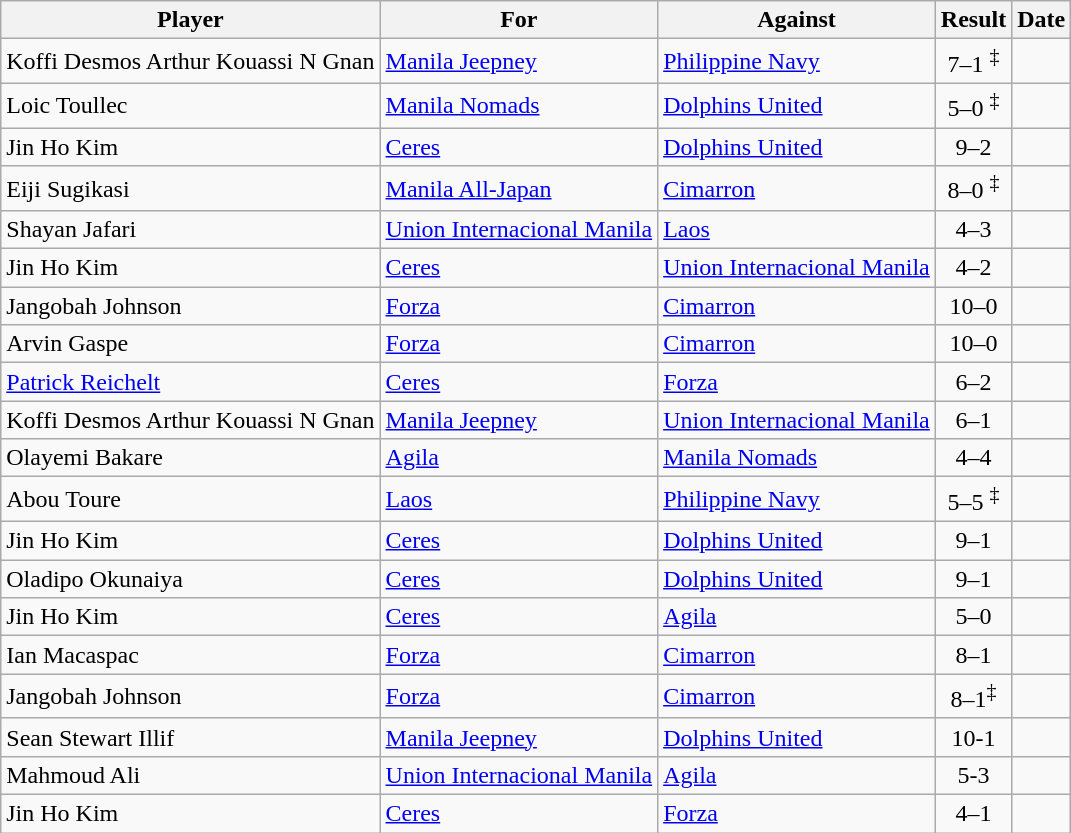<table class="wikitable sortable">
<tr>
<th>Player</th>
<th>For</th>
<th>Against</th>
<th style="text-align:center;">Result</th>
<th>Date</th>
</tr>
<tr>
<td> Koffi Desmos Arthur Kouassi N Gnan</td>
<td><a href='#'>Manila Jeepney</a></td>
<td><a href='#'>Philippine Navy</a></td>
<td style="text-align:center;">7–1 <sup>‡</sup></td>
<td></td>
</tr>
<tr>
<td> Loic Toullec</td>
<td><a href='#'>Manila Nomads</a></td>
<td><a href='#'>Dolphins United</a></td>
<td style="text-align:center;">5–0 <sup>‡</sup></td>
<td></td>
</tr>
<tr>
<td> Jin Ho Kim</td>
<td><a href='#'>Ceres</a></td>
<td><a href='#'>Dolphins United</a></td>
<td style="text-align:center;">9–2</td>
<td></td>
</tr>
<tr>
<td> Eiji Sugikasi</td>
<td><a href='#'>Manila All-Japan</a></td>
<td><a href='#'>Cimarron</a></td>
<td style="text-align:center;">8–0 <sup>‡</sup></td>
<td></td>
</tr>
<tr>
<td> Shayan Jafari</td>
<td><a href='#'>Union Internacional Manila</a></td>
<td><a href='#'>Laos</a></td>
<td style="text-align:center;">4–3</td>
<td></td>
</tr>
<tr>
<td> Jin Ho Kim</td>
<td><a href='#'>Ceres</a></td>
<td><a href='#'>Union Internacional Manila</a></td>
<td style="text-align:center;">4–2</td>
<td></td>
</tr>
<tr>
<td> Jangobah Johnson</td>
<td><a href='#'>Forza</a></td>
<td><a href='#'>Cimarron</a></td>
<td style="text-align:center;">10–0</td>
<td></td>
</tr>
<tr>
<td> Arvin Gaspe</td>
<td><a href='#'>Forza</a></td>
<td><a href='#'>Cimarron</a></td>
<td style="text-align:center;">10–0</td>
<td></td>
</tr>
<tr>
<td> <a href='#'>Patrick Reichelt</a></td>
<td><a href='#'>Ceres</a></td>
<td><a href='#'>Forza</a></td>
<td style="text-align:center;">6–2</td>
<td></td>
</tr>
<tr>
<td> Koffi Desmos Arthur Kouassi N Gnan</td>
<td><a href='#'>Manila Jeepney</a></td>
<td><a href='#'>Union Internacional Manila</a></td>
<td style="text-align:center;">6–1</td>
<td></td>
</tr>
<tr>
<td> Olayemi Bakare</td>
<td><a href='#'>Agila</a></td>
<td><a href='#'>Manila Nomads</a></td>
<td style="text-align:center;">4–4</td>
<td></td>
</tr>
<tr>
<td> Abou Toure</td>
<td><a href='#'>Laos</a></td>
<td><a href='#'>Philippine Navy</a></td>
<td style="text-align:center;">5–5 <sup>‡</sup></td>
<td></td>
</tr>
<tr>
<td> Jin Ho Kim</td>
<td><a href='#'>Ceres</a></td>
<td><a href='#'>Dolphins United</a></td>
<td style="text-align:center;">9–1</td>
<td></td>
</tr>
<tr>
<td> Oladipo Okunaiya</td>
<td><a href='#'>Ceres</a></td>
<td><a href='#'>Dolphins United</a></td>
<td style="text-align:center;">9–1</td>
<td></td>
</tr>
<tr>
<td> Jin Ho Kim</td>
<td><a href='#'>Ceres</a></td>
<td><a href='#'>Agila</a></td>
<td style="text-align:center;">5–0</td>
<td></td>
</tr>
<tr>
<td> Ian Macaspac</td>
<td><a href='#'>Forza</a></td>
<td><a href='#'>Cimarron</a></td>
<td style="text-align:center;">8–1</td>
<td></td>
</tr>
<tr>
<td> Jangobah Johnson</td>
<td><a href='#'>Forza</a></td>
<td><a href='#'>Cimarron</a></td>
<td style="text-align:center;">8–1<sup>‡</sup></td>
<td></td>
</tr>
<tr>
<td> Sean Stewart Illif</td>
<td><a href='#'>Manila Jeepney</a></td>
<td><a href='#'>Dolphins United</a></td>
<td style="text-align:center;">10-1</td>
<td></td>
</tr>
<tr>
<td> Mahmoud Ali</td>
<td><a href='#'>Union Internacional Manila</a></td>
<td><a href='#'>Agila</a></td>
<td style="text-align:center;">5-3</td>
<td></td>
</tr>
<tr>
<td> Jin Ho Kim</td>
<td><a href='#'>Ceres</a></td>
<td><a href='#'>Forza</a></td>
<td style="text-align:center;">4–1</td>
<td></td>
</tr>
</table>
